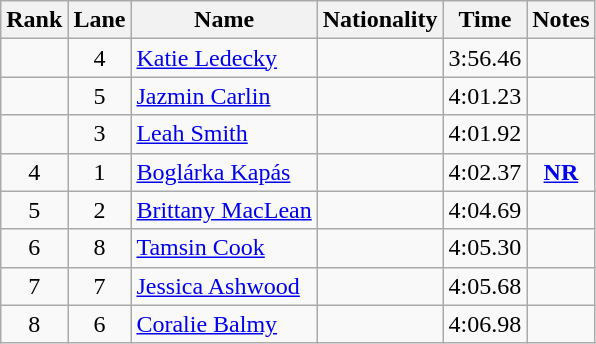<table class="wikitable sortable" style="text-align:center">
<tr>
<th>Rank</th>
<th>Lane</th>
<th>Name</th>
<th>Nationality</th>
<th>Time</th>
<th>Notes</th>
</tr>
<tr>
<td></td>
<td>4</td>
<td align=left><a href='#'>Katie Ledecky</a></td>
<td align=left></td>
<td>3:56.46</td>
<td></td>
</tr>
<tr>
<td></td>
<td>5</td>
<td align=left><a href='#'>Jazmin Carlin</a></td>
<td align=left></td>
<td>4:01.23</td>
<td></td>
</tr>
<tr>
<td></td>
<td>3</td>
<td align=left><a href='#'>Leah Smith</a></td>
<td align=left></td>
<td>4:01.92</td>
<td></td>
</tr>
<tr>
<td>4</td>
<td>1</td>
<td align=left><a href='#'>Boglárka Kapás</a></td>
<td align=left></td>
<td>4:02.37</td>
<td><strong><a href='#'>NR</a></strong></td>
</tr>
<tr>
<td>5</td>
<td>2</td>
<td align=left><a href='#'>Brittany MacLean</a></td>
<td align=left></td>
<td>4:04.69</td>
<td></td>
</tr>
<tr>
<td>6</td>
<td>8</td>
<td align=left><a href='#'>Tamsin Cook</a></td>
<td align=left></td>
<td>4:05.30</td>
<td></td>
</tr>
<tr>
<td>7</td>
<td>7</td>
<td align=left><a href='#'>Jessica Ashwood</a></td>
<td align=left></td>
<td>4:05.68</td>
<td></td>
</tr>
<tr>
<td>8</td>
<td>6</td>
<td align=left><a href='#'>Coralie Balmy</a></td>
<td align=left></td>
<td>4:06.98</td>
<td></td>
</tr>
</table>
